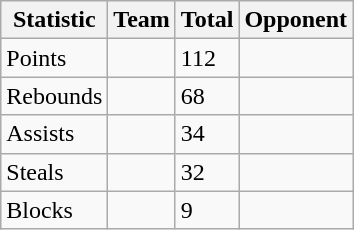<table class="wikitable">
<tr>
<th>Statistic</th>
<th>Team</th>
<th>Total</th>
<th>Opponent</th>
</tr>
<tr>
<td>Points</td>
<td></td>
<td>112</td>
<td></td>
</tr>
<tr>
<td>Rebounds</td>
<td><br></td>
<td>68</td>
<td><br></td>
</tr>
<tr>
<td>Assists</td>
<td></td>
<td>34</td>
<td></td>
</tr>
<tr>
<td>Steals</td>
<td></td>
<td>32</td>
<td></td>
</tr>
<tr>
<td>Blocks</td>
<td></td>
<td>9</td>
<td></td>
</tr>
</table>
